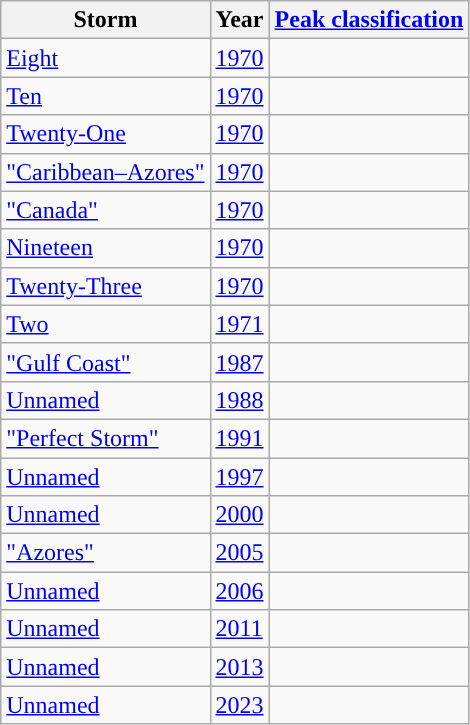<table class="wikitable" style="display: inline-table; margin-right: 33px;">
<tr>
<th>Storm</th>
<th>Year</th>
<th><a href='#'>Peak classification</a></th>
</tr>
<tr>
<td><a href='#'>Eight</a></td>
<td><a href='#'>1970</a></td>
<td></td>
</tr>
<tr>
<td><a href='#'>Ten</a></td>
<td><a href='#'>1970</a></td>
<td></td>
</tr>
<tr>
<td><a href='#'>Twenty-One</a></td>
<td><a href='#'>1970</a></td>
<td></td>
</tr>
<tr>
<td><a href='#'>"Caribbean–Azores"</a></td>
<td><a href='#'>1970</a></td>
<td></td>
</tr>
<tr>
<td><a href='#'>"Canada"</a></td>
<td><a href='#'>1970</a></td>
<td></td>
</tr>
<tr>
<td><a href='#'>Nineteen</a></td>
<td><a href='#'>1970</a></td>
<td></td>
</tr>
<tr>
<td><a href='#'>Twenty-Three</a></td>
<td><a href='#'>1970</a></td>
<td></td>
</tr>
<tr>
<td><a href='#'>Two</a></td>
<td><a href='#'>1971</a></td>
<td></td>
</tr>
<tr>
<td><a href='#'>"Gulf Coast"</a></td>
<td><a href='#'>1987</a></td>
<td></td>
</tr>
<tr>
<td><a href='#'>Unnamed</a></td>
<td><a href='#'>1988</a></td>
<td></td>
</tr>
<tr>
<td><a href='#'>"Perfect Storm"</a></td>
<td><a href='#'>1991</a></td>
<td></td>
</tr>
<tr>
<td><a href='#'>Unnamed</a></td>
<td><a href='#'>1997</a></td>
<td></td>
</tr>
<tr>
<td><a href='#'>Unnamed</a></td>
<td><a href='#'>2000</a></td>
<td></td>
</tr>
<tr>
<td><a href='#'>"Azores"</a></td>
<td><a href='#'>2005</a></td>
<td></td>
</tr>
<tr>
<td><a href='#'>Unnamed</a></td>
<td><a href='#'>2006</a></td>
<td></td>
</tr>
<tr>
<td><a href='#'>Unnamed</a></td>
<td><a href='#'>2011</a></td>
<td></td>
</tr>
<tr>
<td><a href='#'>Unnamed</a></td>
<td><a href='#'>2013</a></td>
<td></td>
</tr>
<tr>
<td><a href='#'>Unnamed</a></td>
<td><a href='#'>2023</a></td>
<td></td>
</tr>
</table>
